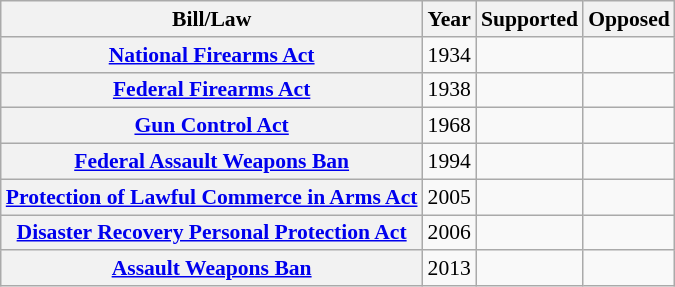<table class="wikitable plainrowheaders floatright" style="text-align:center;font-size:90%;">
<tr>
<th scope="col">Bill/Law</th>
<th scope="col">Year</th>
<th scope="col">Supported</th>
<th scope="col">Opposed</th>
</tr>
<tr>
<th scope="row"><a href='#'>National Firearms Act</a></th>
<td>1934</td>
<td></td>
<td></td>
</tr>
<tr>
<th scope="row"><a href='#'>Federal Firearms Act</a></th>
<td>1938</td>
<td></td>
<td></td>
</tr>
<tr>
<th scope="row"><a href='#'>Gun Control Act</a></th>
<td>1968</td>
<td></td>
<td></td>
</tr>
<tr>
<th scope="row"><a href='#'>Federal Assault Weapons Ban</a></th>
<td>1994</td>
<td></td>
<td></td>
</tr>
<tr>
<th scope="row"><a href='#'>Protection of Lawful Commerce in Arms Act</a></th>
<td>2005</td>
<td></td>
<td></td>
</tr>
<tr>
<th scope="row"><a href='#'>Disaster Recovery Personal Protection Act</a></th>
<td>2006</td>
<td></td>
<td></td>
</tr>
<tr>
<th scope="row"><a href='#'>Assault Weapons Ban</a></th>
<td>2013</td>
<td></td>
<td></td>
</tr>
</table>
